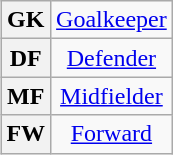<table class="wikitable plainrowheaders" style="text-align:center;margin-left:1em;float:right">
<tr>
<th>GK</th>
<td><a href='#'>Goalkeeper</a></td>
</tr>
<tr>
<th>DF</th>
<td><a href='#'>Defender</a></td>
</tr>
<tr>
<th>MF</th>
<td><a href='#'>Midfielder</a></td>
</tr>
<tr>
<th>FW</th>
<td><a href='#'>Forward</a></td>
</tr>
</table>
